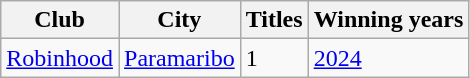<table class="wikitable">
<tr>
<th>Club</th>
<th>City</th>
<th>Titles</th>
<th>Winning years</th>
</tr>
<tr>
<td><a href='#'>Robinhood</a></td>
<td><a href='#'>Paramaribo</a></td>
<td>1</td>
<td><a href='#'>2024</a></td>
</tr>
</table>
